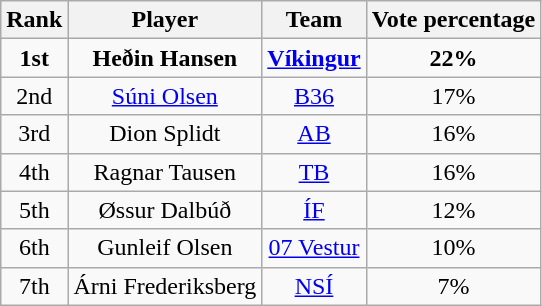<table class="wikitable" style="text-align:center;">
<tr>
<th>Rank</th>
<th>Player</th>
<th>Team</th>
<th>Vote percentage</th>
</tr>
<tr>
<td><strong>1st</strong></td>
<td><strong>Heðin Hansen</strong></td>
<td><strong><a href='#'>Víkingur</a></strong></td>
<td><strong>22%</strong></td>
</tr>
<tr>
<td>2nd</td>
<td><a href='#'>Súni Olsen</a></td>
<td><a href='#'>B36</a></td>
<td>17%</td>
</tr>
<tr>
<td>3rd</td>
<td>Dion Splidt</td>
<td><a href='#'>AB</a></td>
<td>16%</td>
</tr>
<tr>
<td>4th</td>
<td>Ragnar Tausen</td>
<td><a href='#'>TB</a></td>
<td>16%</td>
</tr>
<tr>
<td>5th</td>
<td>Øssur Dalbúð</td>
<td><a href='#'>ÍF</a></td>
<td>12%</td>
</tr>
<tr>
<td>6th</td>
<td>Gunleif Olsen</td>
<td><a href='#'>07 Vestur</a></td>
<td>10%</td>
</tr>
<tr>
<td>7th</td>
<td>Árni Frederiksberg</td>
<td><a href='#'>NSÍ</a></td>
<td>7%</td>
</tr>
</table>
